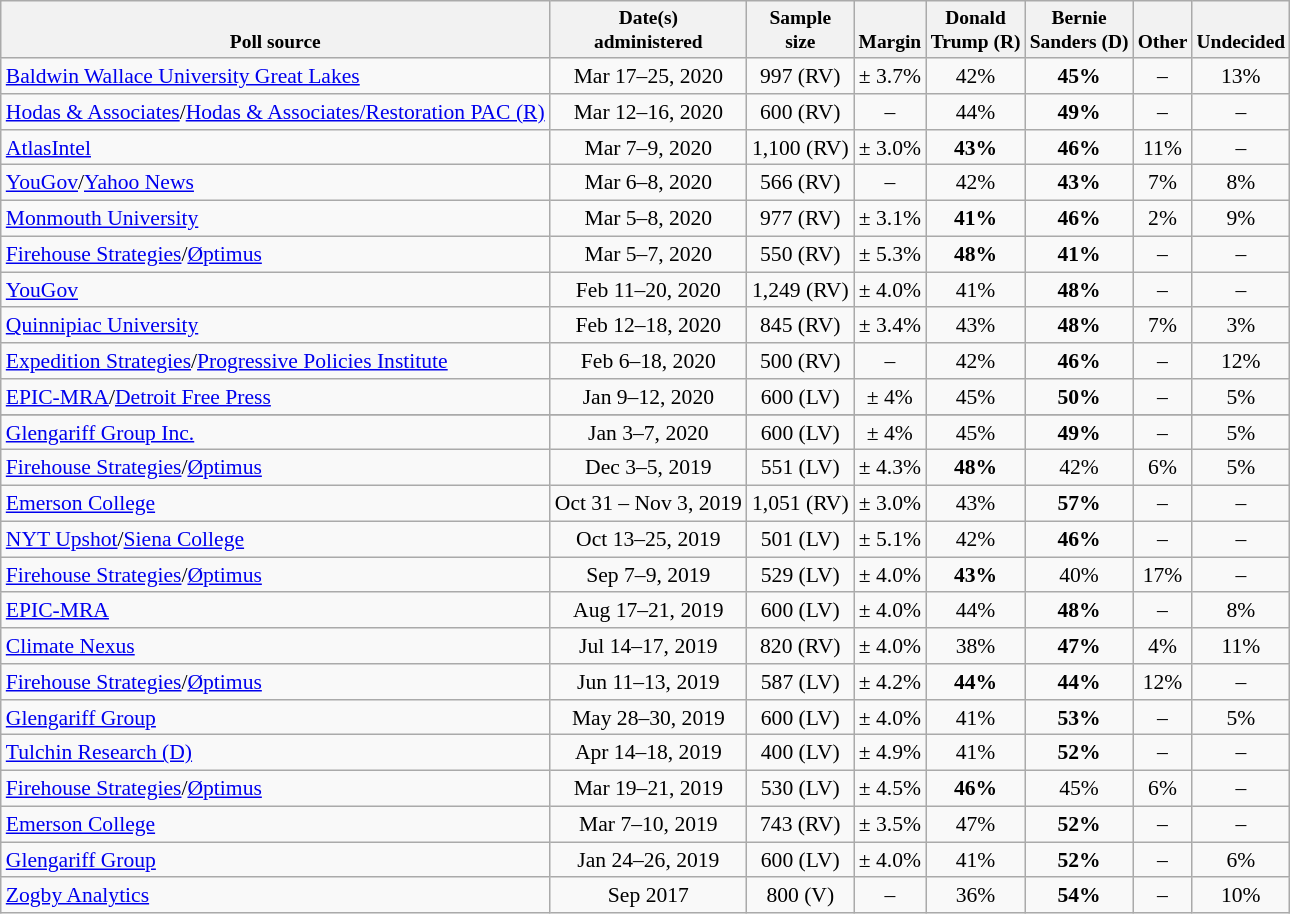<table class="wikitable" style="font-size:90%;text-align:center;">
<tr valign=bottom style="font-size:90%;">
<th>Poll source</th>
<th>Date(s)<br>administered</th>
<th>Sample<br>size</th>
<th>Margin<br></th>
<th>Donald<br>Trump (R)</th>
<th>Bernie<br>Sanders (D)</th>
<th>Other</th>
<th>Undecided</th>
</tr>
<tr>
<td style="text-align:left;"><a href='#'>Baldwin Wallace University Great Lakes</a></td>
<td>Mar 17–25, 2020</td>
<td>997 (RV)</td>
<td>± 3.7%</td>
<td>42%</td>
<td><strong>45%</strong></td>
<td>–</td>
<td>13%</td>
</tr>
<tr>
<td style="text-align:left;"><a href='#'>Hodas & Associates</a>/<a href='#'>Hodas & Associates/Restoration PAC (R)</a></td>
<td>Mar 12–16, 2020</td>
<td>600 (RV)</td>
<td>–</td>
<td>44%</td>
<td><strong>49%</strong></td>
<td>–</td>
<td>–</td>
</tr>
<tr>
<td style="text-align:left;"><a href='#'>AtlasIntel</a></td>
<td>Mar 7–9, 2020</td>
<td>1,100 (RV)</td>
<td>± 3.0%</td>
<td><strong>43%</strong></td>
<td><strong>46%</strong></td>
<td>11%</td>
<td>–</td>
</tr>
<tr>
<td style="text-align:left;"><a href='#'>YouGov</a>/<a href='#'>Yahoo News</a></td>
<td>Mar 6–8, 2020</td>
<td>566 (RV)</td>
<td>–</td>
<td>42%</td>
<td><strong>43%</strong></td>
<td>7%</td>
<td>8%</td>
</tr>
<tr>
<td style="text-align:left;"><a href='#'>Monmouth University</a></td>
<td>Mar 5–8, 2020</td>
<td>977 (RV)</td>
<td>± 3.1%</td>
<td><strong>41%</strong></td>
<td><strong>46%</strong></td>
<td>2%</td>
<td>9%</td>
</tr>
<tr>
<td style="text-align:left;"><a href='#'>Firehouse Strategies</a>/<a href='#'>Øptimus</a></td>
<td>Mar 5–7, 2020</td>
<td>550 (RV)</td>
<td>± 5.3%</td>
<td><strong>48%</strong></td>
<td><strong>41%</strong></td>
<td>–</td>
<td>–</td>
</tr>
<tr>
<td style="text-align:left;"><a href='#'>YouGov</a></td>
<td>Feb 11–20, 2020</td>
<td>1,249 (RV)</td>
<td>± 4.0%</td>
<td>41%</td>
<td><strong>48%</strong></td>
<td>–</td>
<td>–</td>
</tr>
<tr>
<td style="text-align:left;"><a href='#'>Quinnipiac University</a></td>
<td>Feb 12–18, 2020</td>
<td>845 (RV)</td>
<td>± 3.4%</td>
<td>43%</td>
<td><strong>48%</strong></td>
<td>7%</td>
<td>3%</td>
</tr>
<tr>
<td style="text-align:left;"><a href='#'>Expedition Strategies</a>/<a href='#'>Progressive Policies Institute</a></td>
<td>Feb 6–18, 2020</td>
<td>500 (RV)</td>
<td>–</td>
<td>42%</td>
<td><strong>46%</strong></td>
<td>–</td>
<td>12%</td>
</tr>
<tr>
<td style="text-align:left;"><a href='#'>EPIC-MRA</a>/<a href='#'>Detroit Free Press</a></td>
<td>Jan 9–12, 2020</td>
<td>600 (LV)</td>
<td>± 4%</td>
<td>45%</td>
<td><strong>50%</strong></td>
<td>–</td>
<td>5%</td>
</tr>
<tr>
</tr>
<tr>
<td style="text-align:left;"><a href='#'>Glengariff Group Inc.</a></td>
<td>Jan 3–7, 2020</td>
<td>600 (LV)</td>
<td>± 4%</td>
<td>45%</td>
<td><strong>49%</strong></td>
<td>–</td>
<td>5%</td>
</tr>
<tr>
<td style="text-align:left;"><a href='#'>Firehouse Strategies</a>/<a href='#'>Øptimus</a></td>
<td>Dec 3–5, 2019</td>
<td>551 (LV)</td>
<td>± 4.3%</td>
<td><strong>48%</strong></td>
<td>42%</td>
<td>6%</td>
<td>5%</td>
</tr>
<tr>
<td style="text-align:left;"><a href='#'>Emerson College</a></td>
<td>Oct 31 – Nov 3, 2019</td>
<td>1,051 (RV)</td>
<td>± 3.0%</td>
<td>43%</td>
<td><strong>57%</strong></td>
<td>–</td>
<td>–</td>
</tr>
<tr>
<td style="text-align:left;"><a href='#'>NYT Upshot</a>/<a href='#'>Siena College</a></td>
<td>Oct 13–25, 2019</td>
<td>501 (LV)</td>
<td>± 5.1%</td>
<td>42%</td>
<td><strong>46%</strong></td>
<td>–</td>
<td>–</td>
</tr>
<tr>
<td style="text-align:left;"><a href='#'>Firehouse Strategies</a>/<a href='#'>Øptimus</a></td>
<td>Sep 7–9, 2019</td>
<td>529 (LV)</td>
<td>± 4.0%</td>
<td><strong>43%</strong></td>
<td>40%</td>
<td>17%</td>
<td>–</td>
</tr>
<tr>
<td style="text-align:left;"><a href='#'>EPIC-MRA</a></td>
<td>Aug 17–21, 2019</td>
<td>600 (LV)</td>
<td>± 4.0%</td>
<td>44%</td>
<td><strong>48%</strong></td>
<td>–</td>
<td>8%</td>
</tr>
<tr>
<td style="text-align:left;"><a href='#'>Climate Nexus</a></td>
<td>Jul 14–17, 2019</td>
<td>820 (RV)</td>
<td>± 4.0%</td>
<td>38%</td>
<td><strong>47%</strong></td>
<td>4%</td>
<td>11%</td>
</tr>
<tr>
<td style="text-align:left;"><a href='#'>Firehouse Strategies</a>/<a href='#'>Øptimus</a></td>
<td>Jun 11–13, 2019</td>
<td>587 (LV)</td>
<td>± 4.2%</td>
<td><strong>44%</strong></td>
<td><strong>44%</strong></td>
<td>12%</td>
<td>–</td>
</tr>
<tr>
<td style="text-align:left;"><a href='#'>Glengariff Group</a></td>
<td>May 28–30, 2019</td>
<td>600 (LV)</td>
<td>± 4.0%</td>
<td>41%</td>
<td><strong>53%</strong></td>
<td>–</td>
<td>5%</td>
</tr>
<tr>
<td style="text-align:left;"><a href='#'>Tulchin Research (D)</a></td>
<td>Apr 14–18, 2019</td>
<td>400 (LV)</td>
<td>± 4.9%</td>
<td>41%</td>
<td><strong>52%</strong></td>
<td>–</td>
<td>–</td>
</tr>
<tr>
<td style="text-align:left;"><a href='#'>Firehouse Strategies</a>/<a href='#'>Øptimus</a></td>
<td>Mar 19–21, 2019</td>
<td>530 (LV)</td>
<td>± 4.5%</td>
<td><strong>46%</strong></td>
<td>45%</td>
<td>6%</td>
<td>–</td>
</tr>
<tr>
<td style="text-align:left;"><a href='#'>Emerson College</a></td>
<td>Mar 7–10, 2019</td>
<td>743 (RV)</td>
<td>± 3.5%</td>
<td>47%</td>
<td><strong>52%</strong></td>
<td>–</td>
<td>–</td>
</tr>
<tr>
<td style="text-align:left;"><a href='#'>Glengariff Group</a></td>
<td>Jan 24–26, 2019</td>
<td>600 (LV)</td>
<td>± 4.0%</td>
<td>41%</td>
<td><strong>52%</strong></td>
<td>–</td>
<td>6%</td>
</tr>
<tr>
<td style="text-align:left;"><a href='#'>Zogby Analytics</a></td>
<td>Sep 2017</td>
<td>800 (V)</td>
<td>–</td>
<td>36%</td>
<td><strong>54%</strong></td>
<td>–</td>
<td>10%</td>
</tr>
</table>
